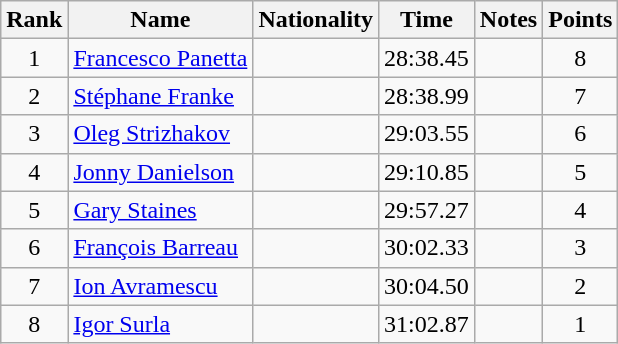<table class="wikitable sortable" style="text-align:center">
<tr>
<th>Rank</th>
<th>Name</th>
<th>Nationality</th>
<th>Time</th>
<th>Notes</th>
<th>Points</th>
</tr>
<tr>
<td>1</td>
<td align=left><a href='#'>Francesco Panetta</a></td>
<td align=left></td>
<td>28:38.45</td>
<td></td>
<td>8</td>
</tr>
<tr>
<td>2</td>
<td align=left><a href='#'>Stéphane Franke</a></td>
<td align=left></td>
<td>28:38.99</td>
<td></td>
<td>7</td>
</tr>
<tr>
<td>3</td>
<td align=left><a href='#'>Oleg Strizhakov</a></td>
<td align=left></td>
<td>29:03.55</td>
<td></td>
<td>6</td>
</tr>
<tr>
<td>4</td>
<td align=left><a href='#'>Jonny Danielson</a></td>
<td align=left></td>
<td>29:10.85</td>
<td></td>
<td>5</td>
</tr>
<tr>
<td>5</td>
<td align=left><a href='#'>Gary Staines</a></td>
<td align=left></td>
<td>29:57.27</td>
<td></td>
<td>4</td>
</tr>
<tr>
<td>6</td>
<td align=left><a href='#'>François Barreau</a></td>
<td align=left></td>
<td>30:02.33</td>
<td></td>
<td>3</td>
</tr>
<tr>
<td>7</td>
<td align=left><a href='#'>Ion Avramescu</a></td>
<td align=left></td>
<td>30:04.50</td>
<td></td>
<td>2</td>
</tr>
<tr>
<td>8</td>
<td align=left><a href='#'>Igor Surla</a></td>
<td align=left></td>
<td>31:02.87</td>
<td></td>
<td>1</td>
</tr>
</table>
